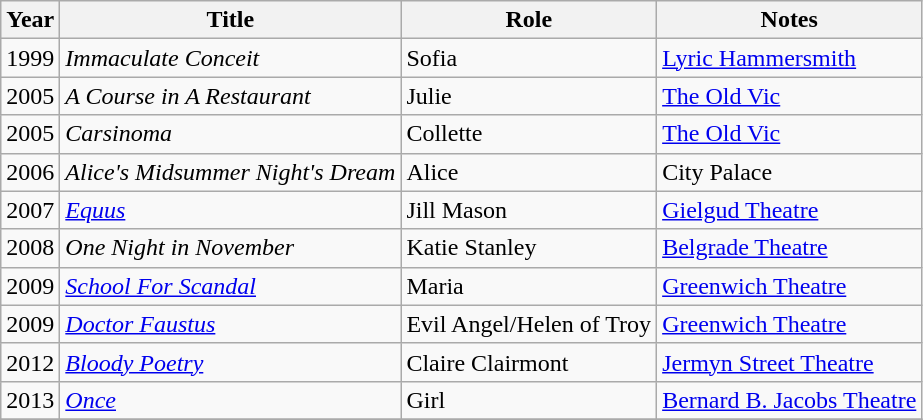<table class="wikitable sortable">
<tr>
<th>Year</th>
<th>Title</th>
<th>Role</th>
<th class="unsortable">Notes</th>
</tr>
<tr>
<td>1999</td>
<td><em>Immaculate Conceit</em></td>
<td>Sofia</td>
<td><a href='#'>Lyric Hammersmith</a></td>
</tr>
<tr>
<td>2005</td>
<td><em>A Course in A Restaurant</em></td>
<td>Julie</td>
<td><a href='#'>The Old Vic</a></td>
</tr>
<tr>
<td>2005</td>
<td><em>Carsinoma</em></td>
<td>Collette</td>
<td><a href='#'>The Old Vic</a></td>
</tr>
<tr>
<td>2006</td>
<td><em>Alice's Midsummer Night's Dream</em></td>
<td>Alice</td>
<td>City Palace</td>
</tr>
<tr>
<td>2007</td>
<td><em><a href='#'>Equus</a></em></td>
<td>Jill Mason</td>
<td><a href='#'>Gielgud Theatre</a></td>
</tr>
<tr>
<td>2008</td>
<td><em>One Night in November</em></td>
<td>Katie Stanley</td>
<td><a href='#'>Belgrade Theatre</a></td>
</tr>
<tr>
<td>2009</td>
<td><em><a href='#'>School For Scandal</a></em></td>
<td>Maria</td>
<td><a href='#'>Greenwich Theatre</a></td>
</tr>
<tr>
<td>2009</td>
<td><em><a href='#'>Doctor Faustus</a></em></td>
<td>Evil Angel/Helen of Troy</td>
<td><a href='#'>Greenwich Theatre</a></td>
</tr>
<tr>
<td>2012</td>
<td><em><a href='#'>Bloody Poetry</a></em></td>
<td>Claire Clairmont</td>
<td><a href='#'>Jermyn Street Theatre</a></td>
</tr>
<tr>
<td>2013</td>
<td><em><a href='#'>Once</a></em></td>
<td>Girl</td>
<td><a href='#'>Bernard B. Jacobs Theatre</a></td>
</tr>
<tr>
</tr>
</table>
